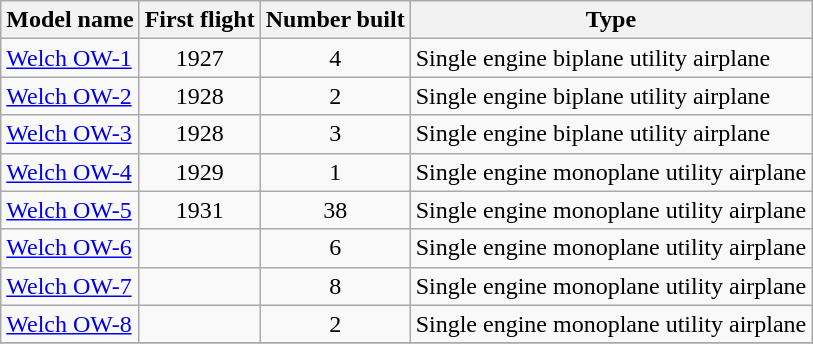<table class="wikitable sortable">
<tr>
<th>Model name</th>
<th>First flight</th>
<th>Number built</th>
<th>Type</th>
</tr>
<tr>
<td align=left><a href='#'>Welch OW-1</a></td>
<td align=center>1927</td>
<td align=center>4</td>
<td align=left>Single engine biplane utility airplane</td>
</tr>
<tr>
<td align=left><a href='#'>Welch OW-2</a></td>
<td align=center>1928</td>
<td align=center>2</td>
<td align=left>Single engine biplane utility airplane</td>
</tr>
<tr>
<td align=left><a href='#'>Welch OW-3</a></td>
<td align=center>1928</td>
<td align=center>3</td>
<td align=left>Single engine biplane utility airplane</td>
</tr>
<tr>
<td align=left><a href='#'>Welch OW-4</a></td>
<td align=center>1929</td>
<td align=center>1</td>
<td align=left>Single engine monoplane utility airplane</td>
</tr>
<tr>
<td align=left><a href='#'>Welch OW-5</a></td>
<td align=center>1931</td>
<td align=center>38</td>
<td align=left>Single engine monoplane utility airplane</td>
</tr>
<tr>
<td align=left><a href='#'>Welch OW-6</a></td>
<td align=center></td>
<td align=center>6</td>
<td align=left>Single engine monoplane utility airplane</td>
</tr>
<tr>
<td align=left><a href='#'>Welch OW-7</a></td>
<td align=center></td>
<td align=center>8</td>
<td align=left>Single engine monoplane utility airplane</td>
</tr>
<tr>
<td align=left><a href='#'>Welch OW-8</a></td>
<td align=center></td>
<td align=center>2</td>
<td align=left>Single engine monoplane utility airplane</td>
</tr>
<tr>
</tr>
</table>
